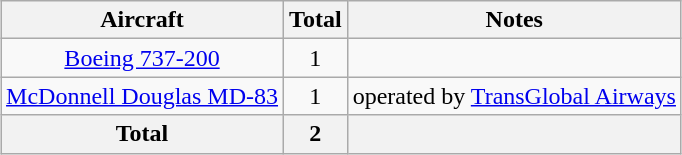<table class="wikitable" style="text-align:center; margin:0.5em auto">
<tr>
<th>Aircraft</th>
<th>Total</th>
<th>Notes</th>
</tr>
<tr>
<td><a href='#'>Boeing 737-200</a></td>
<td align=center>1</td>
<td></td>
</tr>
<tr>
<td><a href='#'>McDonnell Douglas MD-83</a></td>
<td align=center>1</td>
<td>operated by <a href='#'>TransGlobal Airways</a></td>
</tr>
<tr>
<th>Total</th>
<th>2</th>
<th></th>
</tr>
</table>
